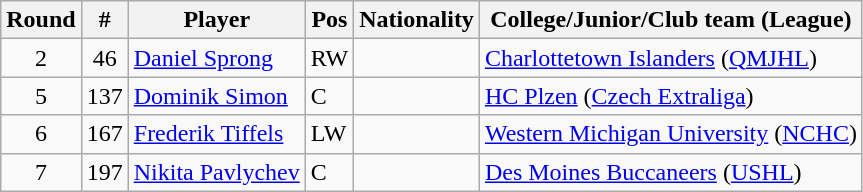<table class="wikitable">
<tr>
<th>Round</th>
<th>#</th>
<th>Player</th>
<th>Pos</th>
<th>Nationality</th>
<th>College/Junior/Club team (League)</th>
</tr>
<tr>
<td align=center>2</td>
<td align=center>46</td>
<td><a href='#'>Daniel Sprong</a></td>
<td>RW</td>
<td></td>
<td><a href='#'>Charlottetown Islanders</a> (<a href='#'>QMJHL</a>)</td>
</tr>
<tr>
<td align=center>5</td>
<td align=center>137</td>
<td><a href='#'>Dominik Simon</a></td>
<td>C</td>
<td></td>
<td><a href='#'>HC Plzen</a> (<a href='#'>Czech Extraliga</a>)</td>
</tr>
<tr>
<td align=center>6</td>
<td align=center>167</td>
<td><a href='#'>Frederik Tiffels</a></td>
<td>LW</td>
<td></td>
<td><a href='#'>Western Michigan University</a> (<a href='#'>NCHC</a>)</td>
</tr>
<tr>
<td align=center>7</td>
<td align=center>197</td>
<td><a href='#'>Nikita Pavlychev</a></td>
<td>C</td>
<td></td>
<td><a href='#'>Des Moines Buccaneers</a> (<a href='#'>USHL</a>)</td>
</tr>
</table>
